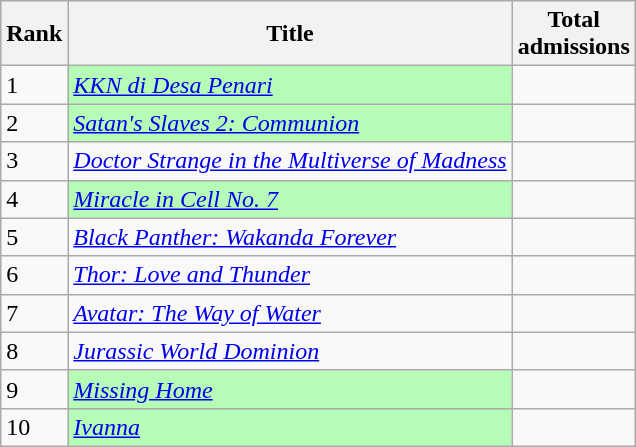<table class="wikitable sortable" style="margin:auto; margin:auto;">
<tr>
<th>Rank</th>
<th>Title</th>
<th>Total<br>admissions</th>
</tr>
<tr>
<td>1</td>
<td style="background:#b6fcb6;"><em><a href='#'>KKN di Desa Penari</a></em></td>
<td></td>
</tr>
<tr>
<td>2</td>
<td style="background:#b6fcb6;"><em><a href='#'>Satan's Slaves 2: Communion</a></em></td>
<td></td>
</tr>
<tr>
<td>3</td>
<td><em><a href='#'>Doctor Strange in the Multiverse of Madness</a></em></td>
<td></td>
</tr>
<tr>
<td>4</td>
<td style="background:#b6fcb6;"><em><a href='#'>Miracle in Cell No. 7</a></em></td>
<td></td>
</tr>
<tr>
<td>5</td>
<td><em><a href='#'>Black Panther: Wakanda Forever</a></em></td>
<td></td>
</tr>
<tr>
<td>6</td>
<td><em><a href='#'>Thor: Love and Thunder</a></em></td>
<td></td>
</tr>
<tr>
<td>7</td>
<td><em><a href='#'>Avatar: The Way of Water</a></em></td>
<td></td>
</tr>
<tr>
<td>8</td>
<td><em><a href='#'>Jurassic World Dominion</a></em></td>
<td></td>
</tr>
<tr>
<td>9</td>
<td style="background:#b6fcb6;"><em><a href='#'>Missing Home</a></em></td>
<td></td>
</tr>
<tr>
<td>10</td>
<td style="background:#b6fcb6;"><em><a href='#'>Ivanna</a></em></td>
<td></td>
</tr>
</table>
